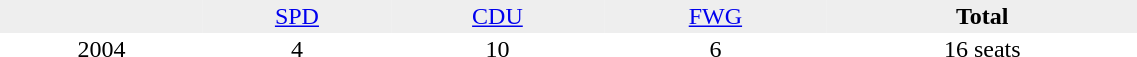<table border="0" cellpadding="2" cellspacing="0" width="60%">
<tr bgcolor="#eeeeee" align="center">
<td></td>
<td><a href='#'>SPD</a></td>
<td><a href='#'>CDU</a></td>
<td><a href='#'>FWG</a></td>
<td><strong>Total</strong></td>
</tr>
<tr align="center">
<td>2004</td>
<td>4</td>
<td>10</td>
<td>6</td>
<td>16 seats</td>
</tr>
</table>
